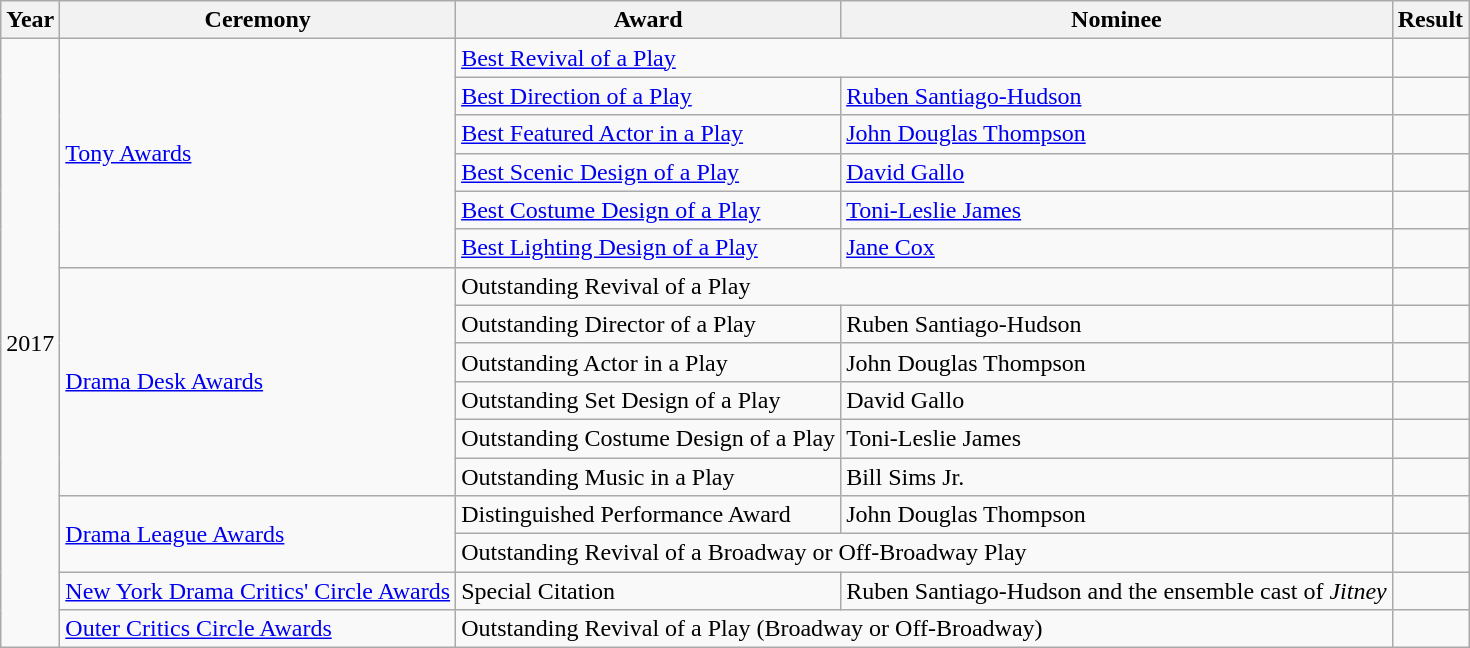<table class="wikitable">
<tr>
<th>Year</th>
<th>Ceremony</th>
<th>Award</th>
<th>Nominee</th>
<th>Result</th>
</tr>
<tr>
<td rowspan="16">2017</td>
<td rowspan="6"><a href='#'>Tony Awards</a></td>
<td colspan="2"><a href='#'>Best Revival of a Play</a></td>
<td></td>
</tr>
<tr>
<td><a href='#'>Best Direction of a Play</a></td>
<td><a href='#'>Ruben Santiago-Hudson</a></td>
<td></td>
</tr>
<tr>
<td><a href='#'>Best Featured Actor in a Play</a></td>
<td><a href='#'>John Douglas Thompson</a></td>
<td></td>
</tr>
<tr>
<td><a href='#'>Best Scenic Design of a Play</a></td>
<td><a href='#'>David Gallo</a></td>
<td></td>
</tr>
<tr>
<td><a href='#'>Best Costume Design of a Play</a></td>
<td><a href='#'>Toni-Leslie James</a></td>
<td></td>
</tr>
<tr>
<td><a href='#'>Best Lighting Design of a Play</a></td>
<td><a href='#'>Jane Cox</a></td>
<td></td>
</tr>
<tr>
<td rowspan="6"><a href='#'>Drama Desk Awards</a></td>
<td colspan="2">Outstanding Revival of a Play</td>
<td></td>
</tr>
<tr>
<td>Outstanding Director of a Play</td>
<td>Ruben Santiago-Hudson</td>
<td></td>
</tr>
<tr>
<td>Outstanding Actor in a Play</td>
<td>John Douglas Thompson</td>
<td></td>
</tr>
<tr>
<td>Outstanding Set Design of a Play</td>
<td>David Gallo</td>
<td></td>
</tr>
<tr>
<td>Outstanding Costume Design of a Play</td>
<td>Toni-Leslie James</td>
<td></td>
</tr>
<tr>
<td>Outstanding Music in a Play</td>
<td>Bill Sims Jr.</td>
<td></td>
</tr>
<tr>
<td rowspan="2"><a href='#'>Drama League Awards</a></td>
<td>Distinguished Performance Award</td>
<td>John Douglas Thompson</td>
<td></td>
</tr>
<tr>
<td colspan="2">Outstanding Revival of a Broadway or Off-Broadway Play</td>
<td></td>
</tr>
<tr>
<td><a href='#'>New York Drama Critics' Circle Awards</a></td>
<td>Special Citation</td>
<td>Ruben Santiago-Hudson and the ensemble cast of <em>Jitney</em></td>
<td></td>
</tr>
<tr>
<td><a href='#'>Outer Critics Circle Awards</a></td>
<td colspan="2">Outstanding Revival of a Play (Broadway or Off-Broadway)</td>
<td></td>
</tr>
</table>
